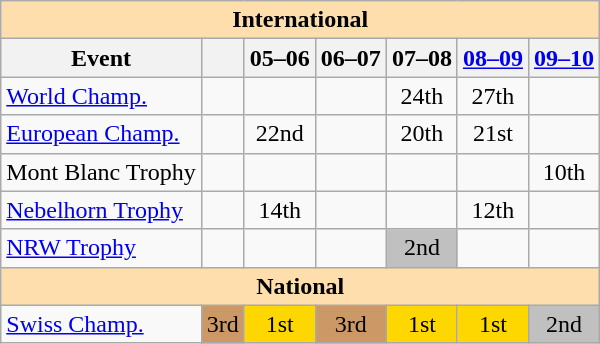<table class="wikitable" style="text-align:center">
<tr>
<th style="background-color: #ffdead; " colspan=7 align=center>International</th>
</tr>
<tr>
<th>Event</th>
<th></th>
<th>05–06</th>
<th>06–07</th>
<th>07–08</th>
<th><a href='#'>08–09</a></th>
<th><a href='#'>09–10</a></th>
</tr>
<tr>
<td align=left><a href='#'>World Champ.</a></td>
<td></td>
<td></td>
<td></td>
<td>24th</td>
<td>27th</td>
<td></td>
</tr>
<tr>
<td align=left><a href='#'>European Champ.</a></td>
<td></td>
<td>22nd</td>
<td></td>
<td>20th</td>
<td>21st</td>
<td></td>
</tr>
<tr>
<td align=left>Mont Blanc Trophy</td>
<td></td>
<td></td>
<td></td>
<td></td>
<td></td>
<td>10th</td>
</tr>
<tr>
<td align=left><a href='#'>Nebelhorn Trophy</a></td>
<td></td>
<td>14th</td>
<td></td>
<td></td>
<td>12th</td>
<td></td>
</tr>
<tr>
<td align=left><a href='#'>NRW Trophy</a></td>
<td></td>
<td></td>
<td></td>
<td bgcolor=silver>2nd</td>
<td></td>
<td></td>
</tr>
<tr>
<th style="background-color: #ffdead; " colspan=7 align=center>National</th>
</tr>
<tr>
<td align=left><a href='#'>Swiss Champ.</a></td>
<td bgcolor=cc9966>3rd</td>
<td bgcolor=gold>1st</td>
<td bgcolor=cc9966>3rd</td>
<td bgcolor=gold>1st</td>
<td bgcolor=gold>1st</td>
<td bgcolor=silver>2nd</td>
</tr>
</table>
